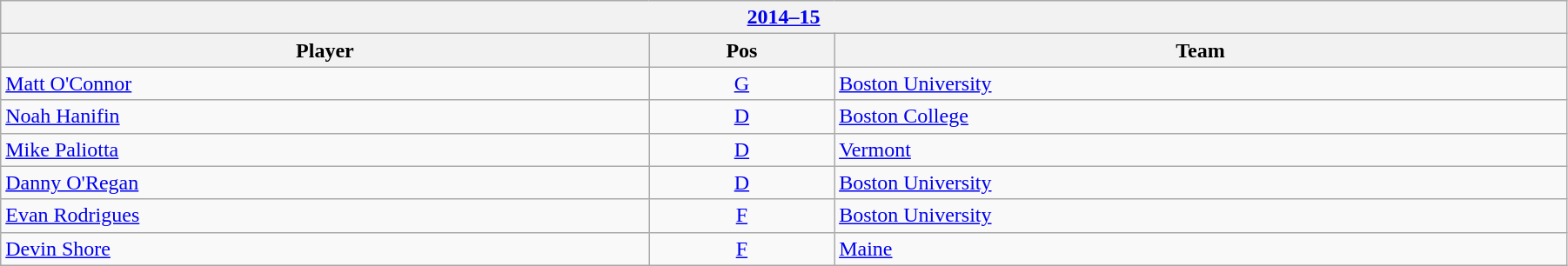<table class="wikitable" width=95%>
<tr>
<th colspan=3><a href='#'>2014–15</a></th>
</tr>
<tr>
<th>Player</th>
<th>Pos</th>
<th>Team</th>
</tr>
<tr>
<td><a href='#'>Matt O'Connor</a></td>
<td align=center><a href='#'>G</a></td>
<td><a href='#'>Boston University</a></td>
</tr>
<tr>
<td><a href='#'>Noah Hanifin</a></td>
<td align=center><a href='#'>D</a></td>
<td><a href='#'>Boston College</a></td>
</tr>
<tr>
<td><a href='#'>Mike Paliotta</a></td>
<td align=center><a href='#'>D</a></td>
<td><a href='#'>Vermont</a></td>
</tr>
<tr>
<td><a href='#'>Danny O'Regan</a></td>
<td align=center><a href='#'>D</a></td>
<td><a href='#'>Boston University</a></td>
</tr>
<tr>
<td><a href='#'>Evan Rodrigues</a></td>
<td align=center><a href='#'>F</a></td>
<td><a href='#'>Boston University</a></td>
</tr>
<tr>
<td><a href='#'>Devin Shore</a></td>
<td align=center><a href='#'>F</a></td>
<td><a href='#'>Maine</a></td>
</tr>
</table>
